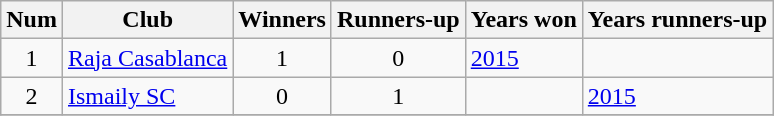<table class="wikitable sortable">
<tr>
<th>Num</th>
<th>Club</th>
<th>Winners</th>
<th>Runners-up</th>
<th>Years won</th>
<th>Years runners-up</th>
</tr>
<tr>
<td align=center>1</td>
<td> <a href='#'>Raja Casablanca</a></td>
<td align=center>1</td>
<td align=center>0</td>
<td><a href='#'>2015</a></td>
<td></td>
</tr>
<tr>
<td align=center>2</td>
<td> <a href='#'>Ismaily SC</a></td>
<td align=center>0</td>
<td align=center>1</td>
<td></td>
<td><a href='#'>2015</a></td>
</tr>
<tr>
</tr>
</table>
